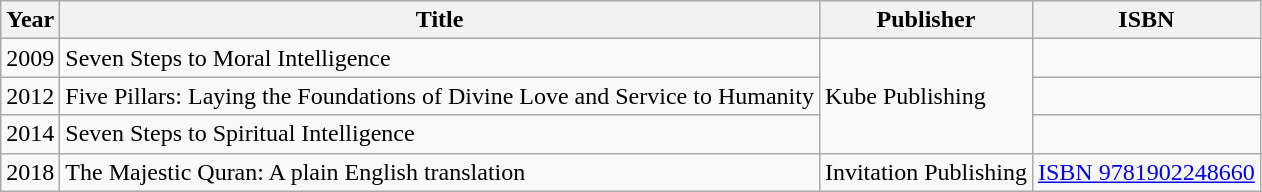<table class="wikitable sortable">
<tr>
<th>Year</th>
<th>Title</th>
<th>Publisher</th>
<th>ISBN</th>
</tr>
<tr>
<td>2009</td>
<td>Seven Steps to Moral Intelligence</td>
<td rowspan="3">Kube Publishing</td>
<td></td>
</tr>
<tr>
<td>2012</td>
<td>Five Pillars: Laying the Foundations of Divine Love and Service to Humanity</td>
<td></td>
</tr>
<tr>
<td>2014</td>
<td>Seven Steps to Spiritual Intelligence</td>
<td></td>
</tr>
<tr>
<td>2018</td>
<td>The Majestic Quran: A plain English translation</td>
<td>Invitation Publishing</td>
<td><a href='#'>ISBN 9781902248660</a></td>
</tr>
</table>
